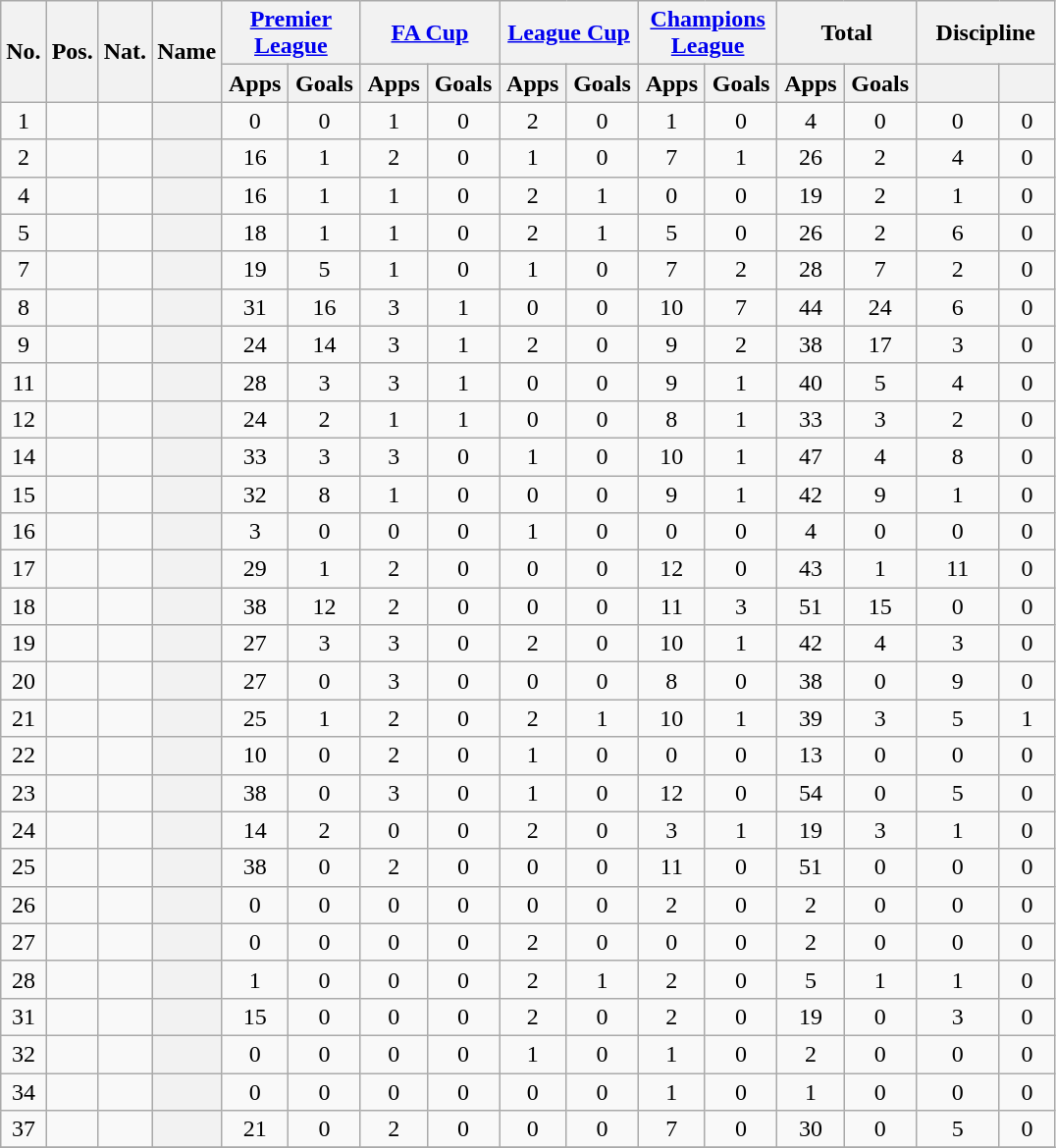<table class="sortable wikitable plainrowheaders" style="text-align:center">
<tr>
<th scope=col rowspan="2">No.</th>
<th scope=col rowspan="2">Pos.</th>
<th scope=col rowspan="2">Nat.</th>
<th scope=col rowspan="2">Name</th>
<th scope=col colspan="2" width="87"><a href='#'>Premier League</a></th>
<th scope=col colspan="2" width="87"><a href='#'>FA Cup</a></th>
<th scope=col colspan="2" width="87"><a href='#'>League Cup</a></th>
<th scope=col colspan="2" width="87"><a href='#'>Champions League</a></th>
<th scope=col colspan="2" width="87">Total</th>
<th scope=col colspan="2" width="87">Discipline</th>
</tr>
<tr>
<th>Apps</th>
<th>Goals</th>
<th>Apps</th>
<th>Goals</th>
<th>Apps</th>
<th>Goals</th>
<th>Apps</th>
<th>Goals</th>
<th>Apps</th>
<th>Goals</th>
<th></th>
<th></th>
</tr>
<tr>
<td>1</td>
<td></td>
<td></td>
<th scope="row"></th>
<td>0</td>
<td>0</td>
<td>1</td>
<td>0</td>
<td>2</td>
<td>0</td>
<td>1</td>
<td>0</td>
<td>4</td>
<td>0</td>
<td>0</td>
<td>0</td>
</tr>
<tr>
<td>2</td>
<td></td>
<td></td>
<th scope="row"></th>
<td>16</td>
<td>1</td>
<td>2</td>
<td>0</td>
<td>1</td>
<td>0</td>
<td>7</td>
<td>1</td>
<td>26</td>
<td>2</td>
<td>4</td>
<td>0</td>
</tr>
<tr>
<td>4</td>
<td></td>
<td></td>
<th scope="row"></th>
<td>16</td>
<td>1</td>
<td>1</td>
<td>0</td>
<td>2</td>
<td>1</td>
<td>0</td>
<td>0</td>
<td>19</td>
<td>2</td>
<td>1</td>
<td>0</td>
</tr>
<tr>
<td>5</td>
<td></td>
<td></td>
<th scope="row"></th>
<td>18</td>
<td>1</td>
<td>1</td>
<td>0</td>
<td>2</td>
<td>1</td>
<td>5</td>
<td>0</td>
<td>26</td>
<td>2</td>
<td>6</td>
<td>0</td>
</tr>
<tr>
<td>7</td>
<td></td>
<td></td>
<th scope="row"></th>
<td>19</td>
<td>5</td>
<td>1</td>
<td>0</td>
<td>1</td>
<td>0</td>
<td>7</td>
<td>2</td>
<td>28</td>
<td>7</td>
<td>2</td>
<td>0</td>
</tr>
<tr>
<td>8</td>
<td></td>
<td></td>
<th scope="row"></th>
<td>31</td>
<td>16</td>
<td>3</td>
<td>1</td>
<td>0</td>
<td>0</td>
<td>10</td>
<td>7</td>
<td>44</td>
<td>24</td>
<td>6</td>
<td>0</td>
</tr>
<tr>
<td>9</td>
<td></td>
<td></td>
<th scope="row"></th>
<td>24</td>
<td>14</td>
<td>3</td>
<td>1</td>
<td>2</td>
<td>0</td>
<td>9</td>
<td>2</td>
<td>38</td>
<td>17</td>
<td>3</td>
<td>0</td>
</tr>
<tr>
<td>11</td>
<td></td>
<td></td>
<th scope="row"></th>
<td>28</td>
<td>3</td>
<td>3</td>
<td>1</td>
<td>0</td>
<td>0</td>
<td>9</td>
<td>1</td>
<td>40</td>
<td>5</td>
<td>4</td>
<td>0</td>
</tr>
<tr>
<td>12</td>
<td></td>
<td></td>
<th scope="row"></th>
<td>24</td>
<td>2</td>
<td>1</td>
<td>1</td>
<td>0</td>
<td>0</td>
<td>8</td>
<td>1</td>
<td>33</td>
<td>3</td>
<td>2</td>
<td>0</td>
</tr>
<tr>
<td>14</td>
<td></td>
<td></td>
<th scope="row"></th>
<td>33</td>
<td>3</td>
<td>3</td>
<td>0</td>
<td>1</td>
<td>0</td>
<td>10</td>
<td>1</td>
<td>47</td>
<td>4</td>
<td>8</td>
<td>0</td>
</tr>
<tr>
<td>15</td>
<td></td>
<td></td>
<th scope="row"></th>
<td>32</td>
<td>8</td>
<td>1</td>
<td>0</td>
<td>0</td>
<td>0</td>
<td>9</td>
<td>1</td>
<td>42</td>
<td>9</td>
<td>1</td>
<td>0</td>
</tr>
<tr>
<td>16</td>
<td></td>
<td></td>
<th scope="row"></th>
<td>3</td>
<td>0</td>
<td>0</td>
<td>0</td>
<td>1</td>
<td>0</td>
<td>0</td>
<td>0</td>
<td>4</td>
<td>0</td>
<td>0</td>
<td>0</td>
</tr>
<tr>
<td>17</td>
<td></td>
<td></td>
<th scope="row"></th>
<td>29</td>
<td>1</td>
<td>2</td>
<td>0</td>
<td>0</td>
<td>0</td>
<td>12</td>
<td>0</td>
<td>43</td>
<td>1</td>
<td>11</td>
<td>0</td>
</tr>
<tr>
<td>18</td>
<td></td>
<td></td>
<th scope="row"></th>
<td>38</td>
<td>12</td>
<td>2</td>
<td>0</td>
<td>0</td>
<td>0</td>
<td>11</td>
<td>3</td>
<td>51</td>
<td>15</td>
<td>0</td>
<td>0</td>
</tr>
<tr>
<td>19</td>
<td></td>
<td></td>
<th scope="row"></th>
<td>27</td>
<td>3</td>
<td>3</td>
<td>0</td>
<td>2</td>
<td>0</td>
<td>10</td>
<td>1</td>
<td>42</td>
<td>4</td>
<td>3</td>
<td>0</td>
</tr>
<tr>
<td>20</td>
<td></td>
<td></td>
<th scope="row"></th>
<td>27</td>
<td>0</td>
<td>3</td>
<td>0</td>
<td>0</td>
<td>0</td>
<td>8</td>
<td>0</td>
<td>38</td>
<td>0</td>
<td>9</td>
<td>0</td>
</tr>
<tr>
<td>21</td>
<td></td>
<td></td>
<th scope="row"></th>
<td>25</td>
<td>1</td>
<td>2</td>
<td>0</td>
<td>2</td>
<td>1</td>
<td>10</td>
<td>1</td>
<td>39</td>
<td>3</td>
<td>5</td>
<td>1</td>
</tr>
<tr>
<td>22</td>
<td></td>
<td></td>
<th scope="row"></th>
<td>10</td>
<td>0</td>
<td>2</td>
<td>0</td>
<td>1</td>
<td>0</td>
<td>0</td>
<td>0</td>
<td>13</td>
<td>0</td>
<td>0</td>
<td>0</td>
</tr>
<tr>
<td>23</td>
<td></td>
<td></td>
<th scope="row"></th>
<td>38</td>
<td>0</td>
<td>3</td>
<td>0</td>
<td>1</td>
<td>0</td>
<td>12</td>
<td>0</td>
<td>54</td>
<td>0</td>
<td>5</td>
<td>0</td>
</tr>
<tr>
<td>24</td>
<td></td>
<td></td>
<th scope="row"></th>
<td>14</td>
<td>2</td>
<td>0</td>
<td>0</td>
<td>2</td>
<td>0</td>
<td>3</td>
<td>1</td>
<td>19</td>
<td>3</td>
<td>1</td>
<td>0</td>
</tr>
<tr>
<td>25</td>
<td></td>
<td></td>
<th scope="row"></th>
<td>38</td>
<td>0</td>
<td>2</td>
<td>0</td>
<td>0</td>
<td>0</td>
<td>11</td>
<td>0</td>
<td>51</td>
<td>0</td>
<td>0</td>
<td>0</td>
</tr>
<tr>
<td>26</td>
<td></td>
<td></td>
<th scope="row"></th>
<td>0</td>
<td>0</td>
<td>0</td>
<td>0</td>
<td>0</td>
<td>0</td>
<td>2</td>
<td>0</td>
<td>2</td>
<td>0</td>
<td>0</td>
<td>0</td>
</tr>
<tr>
<td>27</td>
<td></td>
<td></td>
<th scope="row"></th>
<td>0</td>
<td>0</td>
<td>0</td>
<td>0</td>
<td>2</td>
<td>0</td>
<td>0</td>
<td>0</td>
<td>2</td>
<td>0</td>
<td>0</td>
<td>0</td>
</tr>
<tr>
<td>28</td>
<td></td>
<td></td>
<th scope="row"></th>
<td>1</td>
<td>0</td>
<td>0</td>
<td>0</td>
<td>2</td>
<td>1</td>
<td>2</td>
<td>0</td>
<td>5</td>
<td>1</td>
<td>1</td>
<td>0</td>
</tr>
<tr>
<td>31</td>
<td></td>
<td></td>
<th scope="row"></th>
<td>15</td>
<td>0</td>
<td>0</td>
<td>0</td>
<td>2</td>
<td>0</td>
<td>2</td>
<td>0</td>
<td>19</td>
<td>0</td>
<td>3</td>
<td>0</td>
</tr>
<tr>
<td>32</td>
<td></td>
<td></td>
<th scope="row"></th>
<td>0</td>
<td>0</td>
<td>0</td>
<td>0</td>
<td>1</td>
<td>0</td>
<td>1</td>
<td>0</td>
<td>2</td>
<td>0</td>
<td>0</td>
<td>0</td>
</tr>
<tr>
<td>34</td>
<td></td>
<td></td>
<th scope="row"></th>
<td>0</td>
<td>0</td>
<td>0</td>
<td>0</td>
<td>0</td>
<td>0</td>
<td>1</td>
<td>0</td>
<td>1</td>
<td>0</td>
<td>0</td>
<td>0</td>
</tr>
<tr>
<td>37</td>
<td></td>
<td></td>
<th scope="row"></th>
<td>21</td>
<td>0</td>
<td>2</td>
<td>0</td>
<td>0</td>
<td>0</td>
<td>7</td>
<td>0</td>
<td>30</td>
<td>0</td>
<td>5</td>
<td>0</td>
</tr>
<tr>
</tr>
</table>
